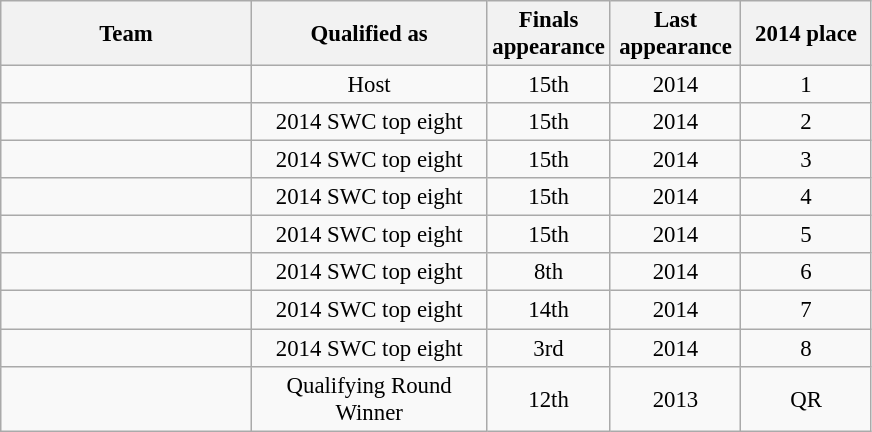<table class="wikitable" style="text-align: center; font-size: 95%">
<tr>
<th width=160>Team</th>
<th width=150>Qualified as</th>
<th width=50>Finals appearance</th>
<th width=80>Last appearance</th>
<th width=80>2014 place</th>
</tr>
<tr>
<td align=left></td>
<td>Host</td>
<td>15th</td>
<td>2014</td>
<td>1</td>
</tr>
<tr>
<td align=left></td>
<td>2014 SWC top eight</td>
<td>15th</td>
<td>2014</td>
<td>2</td>
</tr>
<tr>
<td align=left></td>
<td>2014 SWC top eight</td>
<td>15th</td>
<td>2014</td>
<td>3</td>
</tr>
<tr>
<td align=left></td>
<td>2014 SWC top eight</td>
<td>15th</td>
<td>2014</td>
<td>4</td>
</tr>
<tr>
<td align=left></td>
<td>2014 SWC top eight</td>
<td>15th</td>
<td>2014</td>
<td>5</td>
</tr>
<tr>
<td align=left></td>
<td>2014 SWC top eight</td>
<td>8th</td>
<td>2014</td>
<td>6</td>
</tr>
<tr>
<td align=left></td>
<td>2014 SWC top eight</td>
<td>14th</td>
<td>2014</td>
<td>7</td>
</tr>
<tr>
<td align=left></td>
<td>2014 SWC top eight</td>
<td>3rd</td>
<td>2014</td>
<td>8</td>
</tr>
<tr>
<td align=left></td>
<td>Qualifying Round Winner</td>
<td>12th</td>
<td>2013</td>
<td>QR</td>
</tr>
</table>
